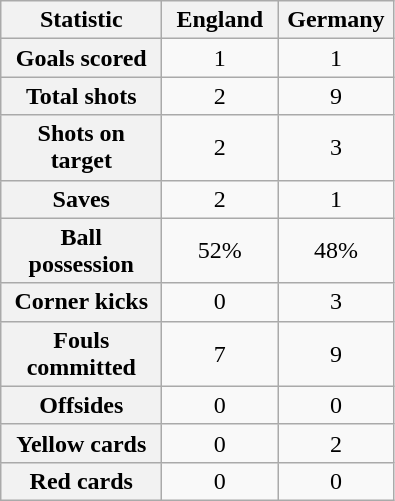<table class="wikitable plainrowheaders" style="text-align:center">
<tr>
<th scope="col" style="width:100px">Statistic</th>
<th scope="col" style="width:70px">England</th>
<th scope="col" style="width:70px">Germany</th>
</tr>
<tr>
<th scope=row>Goals scored</th>
<td>1</td>
<td>1</td>
</tr>
<tr>
<th scope=row>Total shots</th>
<td>2</td>
<td>9</td>
</tr>
<tr>
<th scope=row>Shots on target</th>
<td>2</td>
<td>3</td>
</tr>
<tr>
<th scope=row>Saves</th>
<td>2</td>
<td>1</td>
</tr>
<tr>
<th scope=row>Ball possession</th>
<td>52%</td>
<td>48%</td>
</tr>
<tr>
<th scope=row>Corner kicks</th>
<td>0</td>
<td>3</td>
</tr>
<tr>
<th scope=row>Fouls committed</th>
<td>7</td>
<td>9</td>
</tr>
<tr>
<th scope=row>Offsides</th>
<td>0</td>
<td>0</td>
</tr>
<tr>
<th scope=row>Yellow cards</th>
<td>0</td>
<td>2</td>
</tr>
<tr>
<th scope=row>Red cards</th>
<td>0</td>
<td>0</td>
</tr>
</table>
